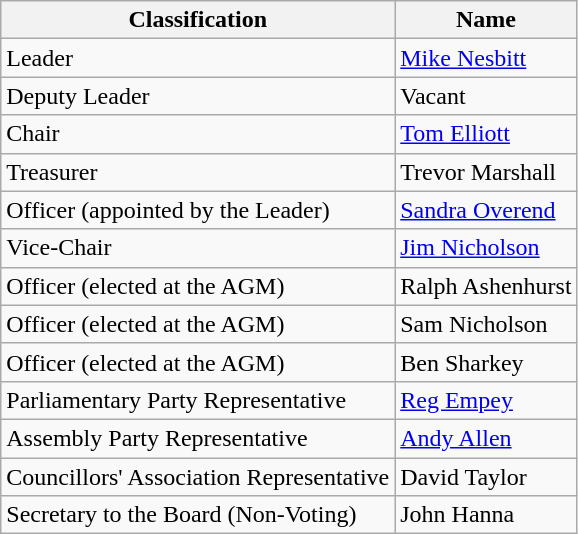<table class="wikitable">
<tr>
<th>Classification</th>
<th>Name</th>
</tr>
<tr>
<td>Leader</td>
<td><a href='#'>Mike Nesbitt</a></td>
</tr>
<tr>
<td>Deputy Leader</td>
<td>Vacant</td>
</tr>
<tr>
<td>Chair</td>
<td><a href='#'>Tom Elliott</a></td>
</tr>
<tr>
<td>Treasurer</td>
<td>Trevor Marshall</td>
</tr>
<tr>
<td>Officer (appointed by the Leader)</td>
<td><a href='#'>Sandra Overend</a></td>
</tr>
<tr>
<td>Vice-Chair</td>
<td><a href='#'>Jim Nicholson</a></td>
</tr>
<tr>
<td>Officer (elected at the AGM)</td>
<td>Ralph Ashenhurst</td>
</tr>
<tr>
<td>Officer (elected at the AGM)</td>
<td>Sam Nicholson</td>
</tr>
<tr>
<td>Officer (elected at the AGM)</td>
<td>Ben Sharkey</td>
</tr>
<tr>
<td>Parliamentary Party Representative</td>
<td><a href='#'>Reg Empey</a></td>
</tr>
<tr>
<td>Assembly Party Representative</td>
<td><a href='#'>Andy Allen</a></td>
</tr>
<tr>
<td>Councillors' Association Representative</td>
<td>David Taylor</td>
</tr>
<tr>
<td>Secretary to the Board (Non-Voting)</td>
<td>John Hanna</td>
</tr>
</table>
